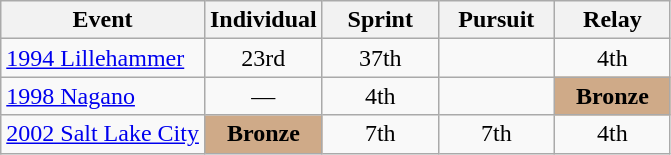<table class="wikitable" style="text-align: center;">
<tr ">
<th>Event</th>
<th style="width:70px;">Individual</th>
<th style="width:70px;">Sprint</th>
<th style="width:70px;">Pursuit</th>
<th style="width:70px;">Relay</th>
</tr>
<tr>
<td align=left> <a href='#'>1994 Lillehammer</a></td>
<td>23rd</td>
<td>37th</td>
<td></td>
<td>4th</td>
</tr>
<tr>
<td align=left> <a href='#'>1998 Nagano</a></td>
<td>—</td>
<td>4th</td>
<td></td>
<td style="background:#cfaa88;"><strong>Bronze</strong></td>
</tr>
<tr>
<td align=left> <a href='#'>2002 Salt Lake City</a></td>
<td style="background:#cfaa88;"><strong>Bronze</strong></td>
<td>7th</td>
<td>7th</td>
<td>4th</td>
</tr>
</table>
